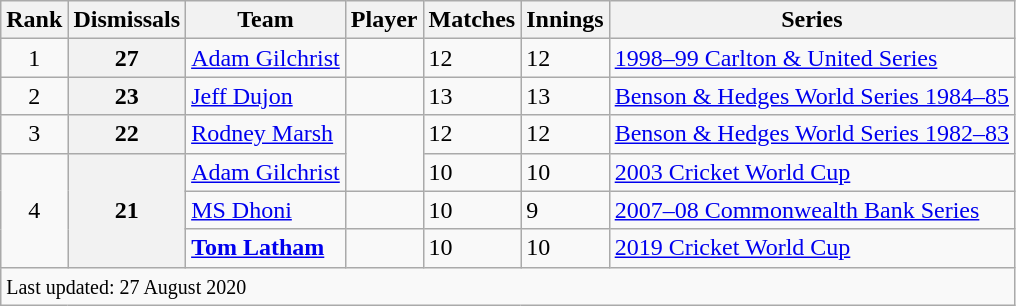<table class="wikitable plainrowheaders sortable">
<tr>
<th scope=col>Rank</th>
<th scope=col>Dismissals</th>
<th scope=col>Team</th>
<th scope=col>Player</th>
<th scope=col>Matches</th>
<th scope=col>Innings</th>
<th scope=col>Series</th>
</tr>
<tr>
<td align=center>1</td>
<th>27</th>
<td><a href='#'>Adam Gilchrist</a></td>
<td></td>
<td>12</td>
<td>12</td>
<td><a href='#'>1998–99 Carlton & United Series</a></td>
</tr>
<tr>
<td align=center>2</td>
<th>23</th>
<td><a href='#'>Jeff Dujon</a></td>
<td></td>
<td>13</td>
<td>13</td>
<td><a href='#'>Benson & Hedges World Series 1984–85</a></td>
</tr>
<tr>
<td align=center>3</td>
<th>22</th>
<td><a href='#'>Rodney Marsh</a></td>
<td rowspan=2></td>
<td>12</td>
<td>12</td>
<td><a href='#'>Benson & Hedges World Series 1982–83</a></td>
</tr>
<tr>
<td align=center rowspan=3>4</td>
<th rowspan=3>21</th>
<td><a href='#'>Adam Gilchrist</a></td>
<td>10</td>
<td>10</td>
<td><a href='#'>2003 Cricket World Cup</a></td>
</tr>
<tr>
<td><a href='#'>MS Dhoni</a></td>
<td></td>
<td>10</td>
<td>9</td>
<td><a href='#'>2007–08 Commonwealth Bank Series</a></td>
</tr>
<tr>
<td><strong><a href='#'>Tom Latham</a></strong></td>
<td></td>
<td>10</td>
<td>10</td>
<td><a href='#'>2019 Cricket World Cup</a></td>
</tr>
<tr class=sortbottom>
<td colspan=7><small>Last updated: 27 August 2020</small></td>
</tr>
</table>
